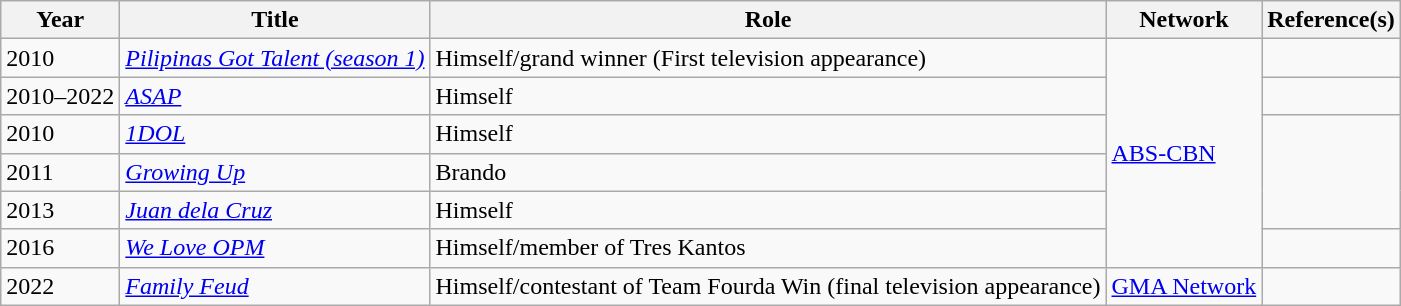<table class="wikitable sortable">
<tr>
<th scope="col">Year</th>
<th scope="col">Title</th>
<th scope="col">Role</th>
<th scope="col">Network</th>
<th scope="col">Reference(s)</th>
</tr>
<tr>
<td>2010</td>
<td><em><a href='#'>Pilipinas Got Talent (season 1)</a></em></td>
<td>Himself/grand winner (First television appearance)</td>
<td rowspan="6"><a href='#'>ABS-CBN</a></td>
<td></td>
</tr>
<tr>
<td>2010–2022</td>
<td><em><a href='#'>ASAP</a></em></td>
<td>Himself</td>
<td></td>
</tr>
<tr>
<td>2010</td>
<td><em><a href='#'>1DOL</a></em></td>
<td>Himself</td>
<td rowspan="3"></td>
</tr>
<tr>
<td>2011</td>
<td><em><a href='#'>Growing Up</a></em></td>
<td>Brando</td>
</tr>
<tr>
<td>2013</td>
<td><em><a href='#'>Juan dela Cruz</a></em></td>
<td>Himself</td>
</tr>
<tr>
<td>2016</td>
<td><em><a href='#'>We Love OPM</a></em></td>
<td>Himself/member of Tres Kantos</td>
<td></td>
</tr>
<tr>
<td>2022</td>
<td><em><a href='#'>Family Feud</a></em></td>
<td>Himself/contestant of Team Fourda Win (final television appearance)</td>
<td><a href='#'>GMA Network</a></td>
<td></td>
</tr>
</table>
